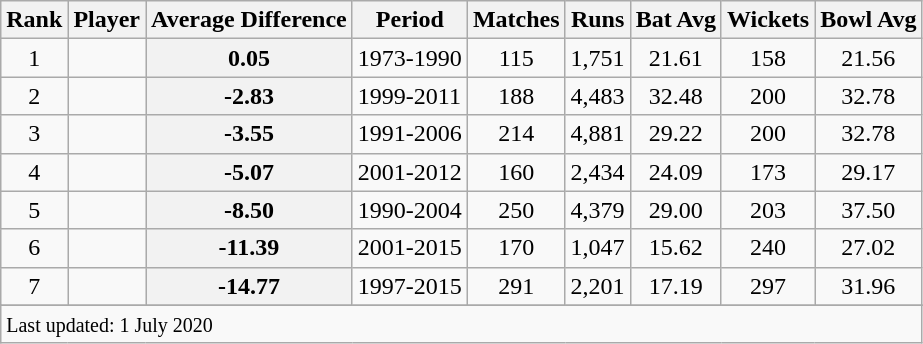<table class="wikitable plainrowheaders sortable">
<tr>
<th scope=col>Rank</th>
<th scope=col>Player</th>
<th scope=col>Average Difference</th>
<th scope=col>Period</th>
<th scope=col>Matches</th>
<th scope=col>Runs</th>
<th scope=col>Bat Avg</th>
<th scope=col>Wickets</th>
<th scope=col>Bowl Avg</th>
</tr>
<tr>
<td align=center>1</td>
<td></td>
<th scope=row style=text-align:center;>0.05</th>
<td>1973-1990</td>
<td align=center>115</td>
<td align=center>1,751</td>
<td align=center>21.61</td>
<td align=center>158</td>
<td align=center>21.56</td>
</tr>
<tr>
<td align=center>2</td>
<td></td>
<th scope=row style=text-align:center;>-2.83</th>
<td>1999-2011</td>
<td align=center>188</td>
<td align=center>4,483</td>
<td align=center>32.48</td>
<td align=center>200</td>
<td align=center>32.78</td>
</tr>
<tr>
<td align=center>3</td>
<td></td>
<th scope=row style=text-align:center;>-3.55</th>
<td>1991-2006</td>
<td align=center>214</td>
<td align=center>4,881</td>
<td align=center>29.22</td>
<td align=center>200</td>
<td align=center>32.78</td>
</tr>
<tr>
<td align=center>4</td>
<td></td>
<th scope=row style=text-align:center;>-5.07</th>
<td>2001-2012</td>
<td align=center>160</td>
<td align=center>2,434</td>
<td align=center>24.09</td>
<td align=center>173</td>
<td align=center>29.17</td>
</tr>
<tr>
<td align=center>5</td>
<td></td>
<th scope=row style=text-align:center;>-8.50</th>
<td>1990-2004</td>
<td align=center>250</td>
<td align=center>4,379</td>
<td align=center>29.00</td>
<td align=center>203</td>
<td align=center>37.50</td>
</tr>
<tr>
<td align=center>6</td>
<td></td>
<th scope=row style=text-align:center;>-11.39</th>
<td>2001-2015</td>
<td align=center>170</td>
<td align=center>1,047</td>
<td align=center>15.62</td>
<td align=center>240</td>
<td align=center>27.02</td>
</tr>
<tr>
<td align=center>7</td>
<td></td>
<th scope=row style=text-align:center;>-14.77</th>
<td>1997-2015</td>
<td align=center>291</td>
<td align=center>2,201</td>
<td align=center>17.19</td>
<td align=center>297</td>
<td align=center>31.96</td>
</tr>
<tr>
</tr>
<tr class=sortbottom>
<td colspan=9><small>Last updated: 1 July 2020</small></td>
</tr>
</table>
